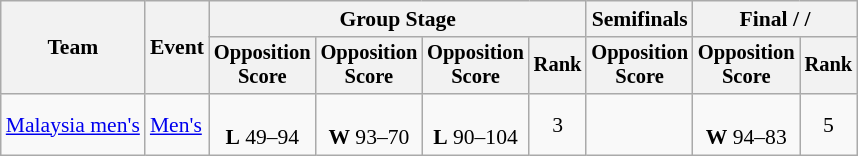<table class="wikitable" style="font-size:90%">
<tr>
<th rowspan=2>Team</th>
<th rowspan=2>Event</th>
<th colspan="4">Group Stage</th>
<th>Semifinals</th>
<th colspan=2>Final /  / </th>
</tr>
<tr style="font-size:95%">
<th>Opposition<br>Score</th>
<th>Opposition<br>Score</th>
<th>Opposition<br>Score</th>
<th>Rank</th>
<th>Opposition<br>Score</th>
<th>Opposition<br>Score</th>
<th>Rank</th>
</tr>
<tr align=center>
<td align=left><a href='#'>Malaysia men's</a></td>
<td align=left><a href='#'>Men's</a></td>
<td><br> <strong>L</strong> 49–94</td>
<td><br> <strong>W</strong> 93–70</td>
<td><br> <strong>L</strong> 90–104</td>
<td>3 <strong></strong></td>
<td></td>
<td><br> <strong>W</strong> 94–83</td>
<td>5</td>
</tr>
</table>
